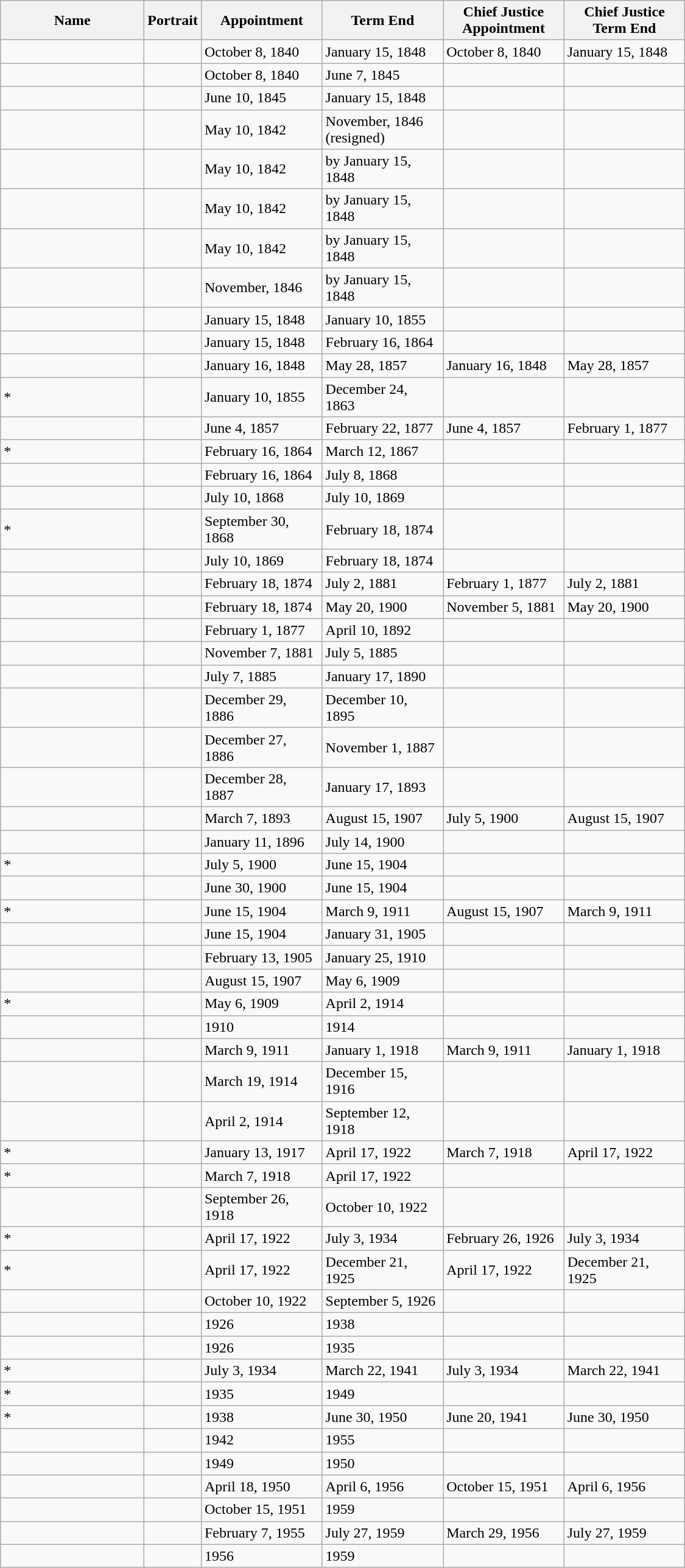<table class="sortable wikitable">
<tr>
<th style="width:150px">Name</th>
<th style="width:50px" class="unsortable">Portrait</th>
<th style="width:125px">Appointment</th>
<th style="width:125px">Term End</th>
<th style="width:125px">Chief Justice Appointment</th>
<th style="width:125px">Chief Justice Term End</th>
</tr>
<tr>
<td></td>
<td></td>
<td>October 8, 1840</td>
<td>January 15, 1848</td>
<td>October 8, 1840</td>
<td>January 15, 1848</td>
</tr>
<tr>
<td></td>
<td></td>
<td>October 8, 1840</td>
<td>June 7, 1845</td>
<td></td>
<td></td>
</tr>
<tr>
<td></td>
<td></td>
<td>June 10, 1845</td>
<td>January 15, 1848</td>
<td></td>
<td></td>
</tr>
<tr>
<td></td>
<td></td>
<td>May 10, 1842</td>
<td>November, 1846 (resigned)</td>
<td></td>
<td></td>
</tr>
<tr>
<td></td>
<td></td>
<td>May 10, 1842</td>
<td>by January 15, 1848</td>
<td></td>
<td></td>
</tr>
<tr>
<td></td>
<td></td>
<td>May 10, 1842</td>
<td>by January 15, 1848</td>
<td></td>
<td></td>
</tr>
<tr>
<td></td>
<td></td>
<td>May 10, 1842</td>
<td>by January 15, 1848</td>
<td></td>
<td></td>
</tr>
<tr>
<td></td>
<td></td>
<td>November, 1846</td>
<td>by January 15, 1848</td>
<td></td>
<td></td>
</tr>
<tr>
<td></td>
<td></td>
<td>January 15, 1848</td>
<td>January 10, 1855</td>
<td></td>
<td></td>
</tr>
<tr>
<td></td>
<td></td>
<td>January 15, 1848</td>
<td>February 16, 1864</td>
<td></td>
<td></td>
</tr>
<tr>
<td></td>
<td></td>
<td>January 16, 1848</td>
<td>May 28, 1857</td>
<td>January 16, 1848</td>
<td>May 28, 1857</td>
</tr>
<tr>
<td>*</td>
<td></td>
<td>January 10, 1855</td>
<td>December 24, 1863</td>
<td></td>
<td></td>
</tr>
<tr>
<td></td>
<td></td>
<td>June 4, 1857</td>
<td>February 22, 1877</td>
<td>June 4, 1857</td>
<td>February 1, 1877</td>
</tr>
<tr>
<td>*</td>
<td></td>
<td>February 16, 1864</td>
<td>March 12, 1867</td>
<td></td>
<td></td>
</tr>
<tr>
<td></td>
<td></td>
<td>February 16, 1864</td>
<td>July 8, 1868</td>
<td></td>
<td></td>
</tr>
<tr>
<td></td>
<td></td>
<td>July 10, 1868</td>
<td>July 10, 1869</td>
<td></td>
<td></td>
</tr>
<tr>
<td>*</td>
<td></td>
<td>September 30, 1868</td>
<td>February 18, 1874</td>
<td></td>
<td></td>
</tr>
<tr>
<td></td>
<td></td>
<td>July 10, 1869</td>
<td>February 18, 1874</td>
<td></td>
<td></td>
</tr>
<tr>
<td></td>
<td></td>
<td>February 18, 1874</td>
<td>July 2, 1881</td>
<td>February 1, 1877</td>
<td>July 2, 1881</td>
</tr>
<tr>
<td></td>
<td></td>
<td>February 18, 1874</td>
<td>May 20, 1900</td>
<td>November 5, 1881</td>
<td>May 20, 1900</td>
</tr>
<tr>
<td></td>
<td></td>
<td>February 1, 1877</td>
<td>April 10, 1892</td>
<td></td>
<td></td>
</tr>
<tr>
<td></td>
<td></td>
<td>November 7, 1881</td>
<td>July 5, 1885</td>
<td></td>
<td></td>
</tr>
<tr>
<td></td>
<td></td>
<td>July 7, 1885</td>
<td>January 17, 1890</td>
<td></td>
<td></td>
</tr>
<tr>
<td></td>
<td></td>
<td>December 29, 1886</td>
<td>December 10, 1895</td>
<td></td>
<td></td>
</tr>
<tr>
<td></td>
<td></td>
<td>December 27, 1886</td>
<td>November 1, 1887</td>
<td></td>
<td></td>
</tr>
<tr>
<td></td>
<td></td>
<td>December 28, 1887</td>
<td>January 17, 1893</td>
<td></td>
<td></td>
</tr>
<tr>
<td></td>
<td></td>
<td>March 7, 1893</td>
<td>August 15, 1907</td>
<td>July 5, 1900</td>
<td>August 15, 1907</td>
</tr>
<tr>
<td></td>
<td></td>
<td>January 11, 1896</td>
<td>July 14, 1900</td>
<td></td>
<td></td>
</tr>
<tr>
<td>*</td>
<td></td>
<td>July 5, 1900</td>
<td>June 15, 1904</td>
<td></td>
<td></td>
</tr>
<tr>
<td></td>
<td></td>
<td>June 30, 1900</td>
<td>June 15, 1904</td>
<td></td>
<td></td>
</tr>
<tr>
<td>*</td>
<td></td>
<td>June 15, 1904</td>
<td>March 9, 1911</td>
<td>August 15, 1907</td>
<td>March 9, 1911</td>
</tr>
<tr>
<td></td>
<td></td>
<td>June 15, 1904</td>
<td>January 31, 1905</td>
<td></td>
<td></td>
</tr>
<tr>
<td></td>
<td></td>
<td>February 13, 1905</td>
<td>January 25, 1910</td>
<td></td>
<td></td>
</tr>
<tr>
<td></td>
<td></td>
<td>August 15, 1907</td>
<td>May 6, 1909</td>
<td></td>
<td></td>
</tr>
<tr>
<td>*</td>
<td></td>
<td>May 6, 1909</td>
<td>April 2, 1914</td>
<td></td>
<td></td>
</tr>
<tr>
<td></td>
<td></td>
<td>1910</td>
<td>1914</td>
<td></td>
<td></td>
</tr>
<tr>
<td></td>
<td></td>
<td>March 9, 1911</td>
<td>January 1, 1918</td>
<td>March 9, 1911</td>
<td>January 1, 1918</td>
</tr>
<tr>
<td></td>
<td></td>
<td>March 19, 1914</td>
<td>December 15, 1916</td>
<td></td>
<td></td>
</tr>
<tr>
<td></td>
<td></td>
<td>April 2, 1914</td>
<td>September 12, 1918</td>
<td></td>
<td></td>
</tr>
<tr>
<td>*</td>
<td></td>
<td>January 13, 1917</td>
<td>April 17, 1922</td>
<td>March 7, 1918</td>
<td>April 17, 1922</td>
</tr>
<tr>
<td>*</td>
<td></td>
<td>March 7, 1918</td>
<td>April 17, 1922</td>
<td></td>
<td></td>
</tr>
<tr>
<td></td>
<td></td>
<td>September 26, 1918</td>
<td>October 10, 1922</td>
<td></td>
<td></td>
</tr>
<tr>
<td>*</td>
<td></td>
<td>April 17, 1922</td>
<td>July 3, 1934</td>
<td>February 26, 1926</td>
<td>July 3, 1934</td>
</tr>
<tr>
<td>*</td>
<td></td>
<td>April 17, 1922</td>
<td>December 21, 1925</td>
<td>April 17, 1922</td>
<td>December 21, 1925</td>
</tr>
<tr>
<td></td>
<td></td>
<td>October 10, 1922</td>
<td>September 5, 1926</td>
<td></td>
<td></td>
</tr>
<tr>
<td></td>
<td></td>
<td>1926</td>
<td>1938</td>
<td></td>
<td></td>
</tr>
<tr>
<td></td>
<td></td>
<td>1926</td>
<td>1935</td>
<td></td>
<td></td>
</tr>
<tr>
<td>*</td>
<td></td>
<td>July 3, 1934</td>
<td>March 22, 1941</td>
<td>July 3, 1934</td>
<td>March 22, 1941</td>
</tr>
<tr>
<td>*</td>
<td></td>
<td>1935</td>
<td>1949</td>
<td></td>
<td></td>
</tr>
<tr>
<td>*</td>
<td></td>
<td>1938</td>
<td>June 30, 1950</td>
<td>June 20, 1941</td>
<td>June 30, 1950</td>
</tr>
<tr>
<td></td>
<td></td>
<td>1942</td>
<td>1955</td>
<td></td>
<td></td>
</tr>
<tr>
<td></td>
<td></td>
<td>1949</td>
<td>1950</td>
<td></td>
<td></td>
</tr>
<tr>
<td></td>
<td></td>
<td>April 18, 1950</td>
<td>April 6, 1956</td>
<td>October 15, 1951</td>
<td>April 6, 1956</td>
</tr>
<tr>
<td></td>
<td></td>
<td>October 15, 1951</td>
<td>1959</td>
<td></td>
<td></td>
</tr>
<tr>
<td></td>
<td></td>
<td>February 7, 1955</td>
<td>July 27, 1959</td>
<td>March 29, 1956</td>
<td>July 27, 1959</td>
</tr>
<tr>
<td></td>
<td></td>
<td>1956</td>
<td>1959</td>
<td></td>
<td></td>
</tr>
</table>
